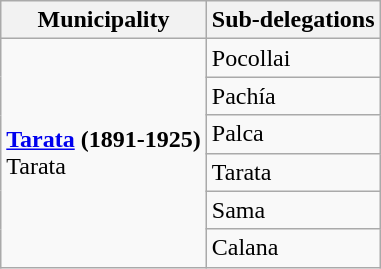<table class="wikitable">
<tr>
<th>Municipality</th>
<th>Sub-delegations</th>
</tr>
<tr>
<td rowspan=6><strong><a href='#'>Tarata</a> (1891-1925)</strong><br>Tarata<br></td>
<td>Pocollai</td>
</tr>
<tr>
<td>Pachía</td>
</tr>
<tr>
<td>Palca</td>
</tr>
<tr>
<td>Tarata</td>
</tr>
<tr>
<td>Sama</td>
</tr>
<tr>
<td>Calana</td>
</tr>
</table>
